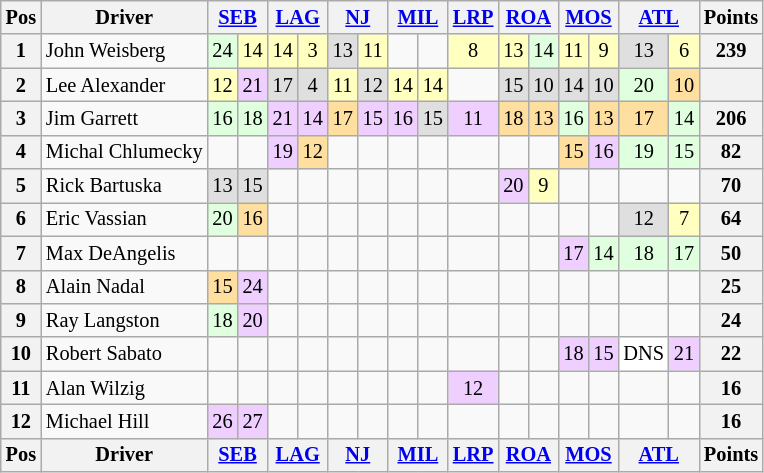<table class="wikitable" style="font-size:85%; text-align:center">
<tr style="background:#f9f9f9" valign="top">
<th valign="middle">Pos</th>
<th valign="middle">Driver</th>
<th colspan=2><a href='#'>SEB</a><br></th>
<th colspan=2><a href='#'>LAG</a><br></th>
<th colspan=2><a href='#'>NJ</a><br></th>
<th colspan=2><a href='#'>MIL</a><br></th>
<th><a href='#'>LRP</a><br></th>
<th colspan=2><a href='#'>ROA</a><br></th>
<th colspan=2><a href='#'>MOS</a><br></th>
<th colspan=2><a href='#'>ATL</a><br></th>
<th valign="middle">Points</th>
</tr>
<tr>
<th>1</th>
<td align="left"> John Weisberg</td>
<td style="background:#dfffdf;">24</td>
<td style="background:#ffffbf;">14</td>
<td style="background:#ffffbf;">14</td>
<td style="background:#ffffbf;">3</td>
<td style="background:#dfdfdf;">13</td>
<td style="background:#ffffbf;">11</td>
<td></td>
<td></td>
<td style="background:#ffffbf;">8</td>
<td style="background:#ffffbf;">13</td>
<td style="background:#dfffdf;">14</td>
<td style="background:#ffffbf;">11</td>
<td style="background:#ffffbf;">9</td>
<td style="background:#dfdfdf;">13</td>
<td style="background:#ffffbf;">6</td>
<th>239</th>
</tr>
<tr>
<th>2</th>
<td align="left"> Lee Alexander</td>
<td style="background:#ffffbf;">12</td>
<td style="background:#efcfff;">21</td>
<td style="background:#dfdfdf;">17</td>
<td style="background:#dfdfdf;">4</td>
<td style="background:#ffffbf;">11</td>
<td style="background:#dfdfdf;">12</td>
<td style="background:#ffffbf;">14</td>
<td style="background:#ffffbf;">14</td>
<td></td>
<td style="background:#dfdfdf;">15</td>
<td style="background:#dfdfdf;">10</td>
<td style="background:#dfdfdf;">14</td>
<td style="background:#dfdfdf;">10</td>
<td style="background:#dfffdf;">20</td>
<td style="background:#ffdf9f;">10</td>
<th></th>
</tr>
<tr>
<th>3</th>
<td align="left"> Jim Garrett</td>
<td style="background:#dfffdf;">16</td>
<td style="background:#dfffdf;">18</td>
<td style="background:#efcfff;">21</td>
<td style="background:#efcfff;">14</td>
<td style="background:#ffdf9f;">17</td>
<td style="background:#efcfff;">15</td>
<td style="background:#efcfff;">16</td>
<td style="background:#dfdfdf;">15</td>
<td style="background:#efcfff;">11</td>
<td style="background:#ffdf9f;">18</td>
<td style="background:#ffdf9f;">13</td>
<td style="background:#dfffdf;">16</td>
<td style="background:#ffdf9f;">13</td>
<td style="background:#ffdf9f;">17</td>
<td style="background:#dfffdf;">14</td>
<th>206</th>
</tr>
<tr>
<th>4</th>
<td align="left"> Michal Chlumecky</td>
<td></td>
<td></td>
<td style="background:#efcfff;">19</td>
<td style="background:#ffdf9f;">12</td>
<td></td>
<td></td>
<td></td>
<td></td>
<td></td>
<td></td>
<td></td>
<td style="background:#ffdf9f;">15</td>
<td style="background:#efcfff;">16</td>
<td style="background:#dfffdf;">19</td>
<td style="background:#dfffdf;">15</td>
<th>82</th>
</tr>
<tr>
<th>5</th>
<td align="left"> Rick Bartuska</td>
<td style="background:#dfdfdf;">13</td>
<td style="background:#dfdfdf;">15</td>
<td></td>
<td></td>
<td></td>
<td></td>
<td></td>
<td></td>
<td></td>
<td style="background:#efcfff;">20</td>
<td style="background:#ffffbf;">9</td>
<td></td>
<td></td>
<td></td>
<td></td>
<th>70</th>
</tr>
<tr>
<th>6</th>
<td align="left"> Eric Vassian</td>
<td style="background:#dfffdf;">20</td>
<td style="background:#ffdf9f;">16</td>
<td></td>
<td></td>
<td></td>
<td></td>
<td></td>
<td></td>
<td></td>
<td></td>
<td></td>
<td></td>
<td></td>
<td style="background:#dfdfdf;">12</td>
<td style="background:#ffffbf;">7</td>
<th>64</th>
</tr>
<tr>
<th>7</th>
<td align="left"> Max DeAngelis</td>
<td></td>
<td></td>
<td></td>
<td></td>
<td></td>
<td></td>
<td></td>
<td></td>
<td></td>
<td></td>
<td></td>
<td style="background:#efcfff;">17</td>
<td style="background:#dfffdf;">14</td>
<td style="background:#dfffdf;">18</td>
<td style="background:#dfffdf;">17</td>
<th>50</th>
</tr>
<tr>
<th>8</th>
<td align="left"> Alain Nadal</td>
<td style="background:#ffdf9f;">15</td>
<td style="background:#efcfff;">24</td>
<td></td>
<td></td>
<td></td>
<td></td>
<td></td>
<td></td>
<td></td>
<td></td>
<td></td>
<td></td>
<td></td>
<td></td>
<td></td>
<th>25</th>
</tr>
<tr>
<th>9</th>
<td align="left"> Ray Langston</td>
<td style="background:#dfffdf;">18</td>
<td style="background:#efcfff;">20</td>
<td></td>
<td></td>
<td></td>
<td></td>
<td></td>
<td></td>
<td></td>
<td></td>
<td></td>
<td></td>
<td></td>
<td></td>
<td></td>
<th>24</th>
</tr>
<tr>
<th>10</th>
<td align="left"> Robert Sabato</td>
<td></td>
<td></td>
<td></td>
<td></td>
<td></td>
<td></td>
<td></td>
<td></td>
<td></td>
<td></td>
<td></td>
<td style="background:#efcfff;">18</td>
<td style="background:#efcfff;">15</td>
<td style="background:#ffffff;">DNS</td>
<td style="background:#efcfff;">21</td>
<th>22</th>
</tr>
<tr>
<th>11</th>
<td align="left"> Alan Wilzig</td>
<td></td>
<td></td>
<td></td>
<td></td>
<td></td>
<td></td>
<td></td>
<td></td>
<td style="background:#efcfff;">12</td>
<td></td>
<td></td>
<td></td>
<td></td>
<td></td>
<td></td>
<th>16</th>
</tr>
<tr>
<th>12</th>
<td align="left"> Michael Hill</td>
<td style="background:#efcfff;">26</td>
<td style="background:#efcfff;">27</td>
<td></td>
<td></td>
<td></td>
<td></td>
<td></td>
<td></td>
<td></td>
<td></td>
<td></td>
<td></td>
<td></td>
<td></td>
<td></td>
<th>16</th>
</tr>
<tr style="background:#f9f9f9" valign="top">
<th valign="middle">Pos</th>
<th valign="middle">Driver</th>
<th colspan=2><a href='#'>SEB</a><br></th>
<th colspan=2><a href='#'>LAG</a><br></th>
<th colspan=2><a href='#'>NJ</a><br></th>
<th colspan=2><a href='#'>MIL</a><br></th>
<th><a href='#'>LRP</a><br></th>
<th colspan=2><a href='#'>ROA</a><br></th>
<th colspan=2><a href='#'>MOS</a><br></th>
<th colspan=2><a href='#'>ATL</a><br></th>
<th valign="middle">Points</th>
</tr>
</table>
